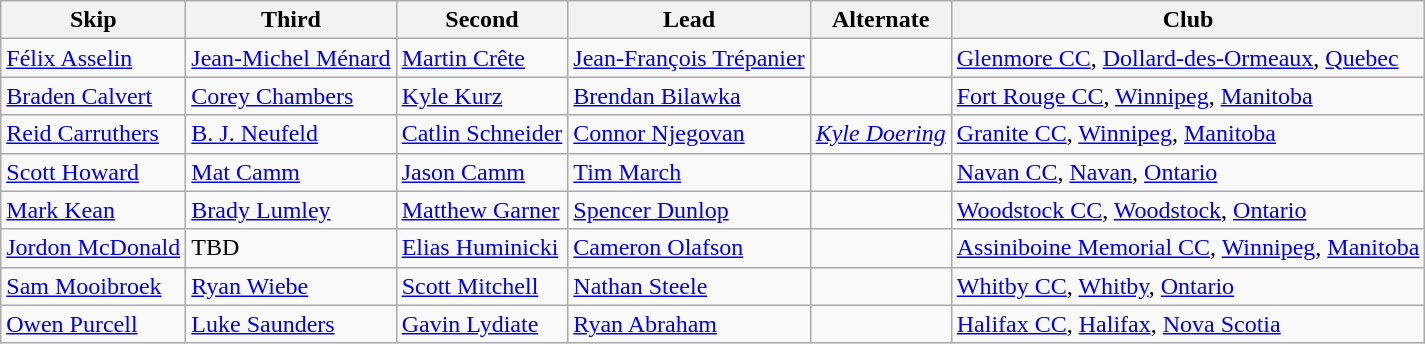<table class="wikitable">
<tr>
<th scope="col">Skip</th>
<th scope="col">Third</th>
<th scope="col">Second</th>
<th scope="col">Lead</th>
<th scope="col">Alternate</th>
<th scope="col">Club</th>
</tr>
<tr>
<td><a href='#'>Félix Asselin</a></td>
<td><a href='#'>Jean-Michel Ménard</a></td>
<td><a href='#'>Martin Crête</a></td>
<td><a href='#'>Jean-François Trépanier</a></td>
<td></td>
<td> <a href='#'>Glenmore CC</a>, <a href='#'>Dollard-des-Ormeaux</a>, <a href='#'>Quebec</a></td>
</tr>
<tr>
<td><a href='#'>Braden Calvert</a></td>
<td><a href='#'>Corey Chambers</a></td>
<td><a href='#'>Kyle Kurz</a></td>
<td><a href='#'>Brendan Bilawka</a></td>
<td></td>
<td> <a href='#'>Fort Rouge CC</a>, <a href='#'>Winnipeg</a>, <a href='#'>Manitoba</a></td>
</tr>
<tr>
<td><a href='#'>Reid Carruthers</a></td>
<td><a href='#'>B. J. Neufeld</a></td>
<td><a href='#'>Catlin Schneider</a></td>
<td><a href='#'>Connor Njegovan</a></td>
<td><em><a href='#'>Kyle Doering</a></em></td>
<td> <a href='#'>Granite CC</a>, <a href='#'>Winnipeg</a>, <a href='#'>Manitoba</a></td>
</tr>
<tr>
<td><a href='#'>Scott Howard</a></td>
<td><a href='#'>Mat Camm</a></td>
<td><a href='#'>Jason Camm</a></td>
<td><a href='#'>Tim March</a></td>
<td></td>
<td> <a href='#'>Navan CC</a>, <a href='#'>Navan</a>, <a href='#'>Ontario</a></td>
</tr>
<tr>
<td><a href='#'>Mark Kean</a></td>
<td><a href='#'>Brady Lumley</a></td>
<td><a href='#'>Matthew Garner</a></td>
<td><a href='#'>Spencer Dunlop</a></td>
<td></td>
<td> <a href='#'>Woodstock CC</a>, <a href='#'>Woodstock</a>, <a href='#'>Ontario</a></td>
</tr>
<tr>
<td><a href='#'>Jordon McDonald</a></td>
<td>TBD</td>
<td><a href='#'>Elias Huminicki</a></td>
<td><a href='#'>Cameron Olafson</a></td>
<td></td>
<td> <a href='#'>Assiniboine Memorial CC</a>, <a href='#'>Winnipeg</a>, <a href='#'>Manitoba</a></td>
</tr>
<tr>
<td><a href='#'>Sam Mooibroek</a></td>
<td><a href='#'>Ryan Wiebe</a></td>
<td><a href='#'>Scott Mitchell</a></td>
<td><a href='#'>Nathan Steele</a></td>
<td></td>
<td> <a href='#'>Whitby CC</a>, <a href='#'>Whitby</a>, <a href='#'>Ontario</a></td>
</tr>
<tr>
<td><a href='#'>Owen Purcell</a></td>
<td><a href='#'>Luke Saunders</a></td>
<td><a href='#'>Gavin Lydiate</a></td>
<td><a href='#'>Ryan Abraham</a></td>
<td></td>
<td> <a href='#'>Halifax CC</a>, <a href='#'>Halifax</a>, <a href='#'>Nova Scotia</a></td>
</tr>
</table>
